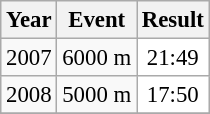<table class="wikitable" style="font-size:95%;">
<tr>
<th>Year</th>
<th>Event</th>
<th>Result</th>
</tr>
<tr>
<td rowspan=1 valign="top">2007</td>
<td>6000 m</td>
<td bgcolor="white" align="center">21:49</td>
</tr>
<tr>
<td rowspan=1 valign="top">2008</td>
<td>5000 m</td>
<td bgcolor="white" align="center">17:50</td>
</tr>
<tr>
</tr>
</table>
